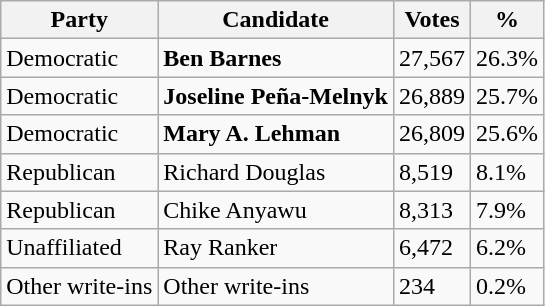<table class="wikitable">
<tr>
<th>Party</th>
<th>Candidate</th>
<th>Votes</th>
<th>%</th>
</tr>
<tr>
<td>Democratic</td>
<td><strong>Ben Barnes</strong></td>
<td>27,567</td>
<td>26.3%</td>
</tr>
<tr>
<td>Democratic</td>
<td><strong>Joseline Peña-Melnyk</strong></td>
<td>26,889</td>
<td>25.7%</td>
</tr>
<tr>
<td>Democratic</td>
<td><strong>Mary A. Lehman</strong></td>
<td>26,809</td>
<td>25.6%</td>
</tr>
<tr>
<td>Republican</td>
<td>Richard Douglas</td>
<td>8,519</td>
<td>8.1%</td>
</tr>
<tr>
<td>Republican</td>
<td>Chike Anyawu</td>
<td>8,313</td>
<td>7.9%</td>
</tr>
<tr>
<td>Unaffiliated</td>
<td>Ray Ranker</td>
<td>6,472</td>
<td>6.2%</td>
</tr>
<tr>
<td>Other write-ins</td>
<td>Other write-ins</td>
<td>234</td>
<td>0.2%</td>
</tr>
</table>
